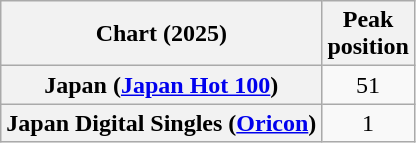<table class="wikitable sortable plainrowheaders" style="text-align:center">
<tr>
<th scope="col">Chart (2025)</th>
<th scope="col">Peak<br>position</th>
</tr>
<tr>
<th scope="row">Japan (<a href='#'>Japan Hot 100</a>)</th>
<td>51</td>
</tr>
<tr>
<th scope="row">Japan Digital Singles (<a href='#'>Oricon</a>)</th>
<td>1</td>
</tr>
</table>
